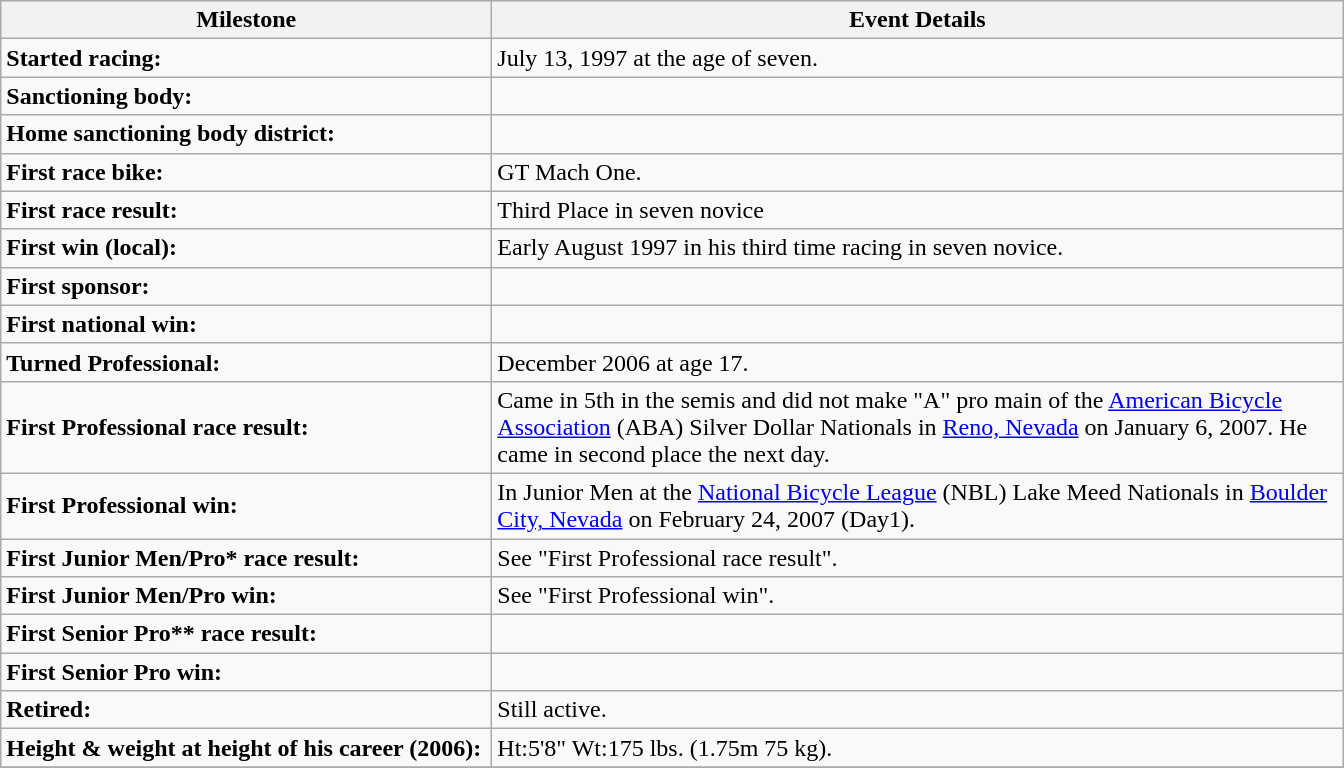<table class="sortable wikitable">
<tr>
<th style="width:20em">Milestone</th>
<th style="width:35em">Event Details</th>
</tr>
<tr>
<td><strong>Started racing:</strong></td>
<td>July 13, 1997 at the age of seven.</td>
</tr>
<tr>
<td><strong>Sanctioning body:</strong></td>
<td></td>
</tr>
<tr>
<td><strong>Home sanctioning body district:</strong></td>
<td></td>
</tr>
<tr>
<td><strong>First race bike: </strong></td>
<td>GT Mach One.</td>
</tr>
<tr>
<td><strong>First race result:</strong></td>
<td>Third Place in seven novice</td>
</tr>
<tr>
<td><strong>First win (local):</strong></td>
<td>Early August 1997 in his third time racing in seven novice.</td>
</tr>
<tr>
<td><strong>First sponsor:</strong></td>
<td></td>
</tr>
<tr>
<td><strong>First national win:</strong></td>
<td></td>
</tr>
<tr>
<td><strong>Turned Professional:</strong></td>
<td>December 2006 at age 17.</td>
</tr>
<tr>
<td><strong>First Professional race result:</strong></td>
<td>Came in 5th in the semis and did not make "A" pro main of the <a href='#'>American Bicycle Association</a> (ABA) Silver Dollar Nationals in <a href='#'>Reno, Nevada</a> on January 6, 2007. He came in second place the next day.</td>
</tr>
<tr>
<td><strong>First Professional win:</strong></td>
<td>In Junior Men at the <a href='#'>National Bicycle League</a> (NBL) Lake Meed Nationals in <a href='#'>Boulder City, Nevada</a> on February 24, 2007 (Day1). </td>
</tr>
<tr>
<td><strong>First Junior Men/Pro* race result:</strong></td>
<td>See "First Professional race result".</td>
</tr>
<tr>
<td><strong>First Junior Men/Pro win:</strong></td>
<td>See "First Professional win".</td>
</tr>
<tr>
<td><strong>First Senior Pro** race result:</strong></td>
<td></td>
</tr>
<tr>
<td><strong>First Senior Pro win: </strong></td>
<td></td>
</tr>
<tr>
<td><strong>Retired:</strong></td>
<td>Still active.</td>
</tr>
<tr>
<td><strong>Height & weight at height of his career (2006):</strong></td>
<td>Ht:5'8" Wt:175 lbs. (1.75m 75 kg).</td>
</tr>
<tr>
</tr>
</table>
